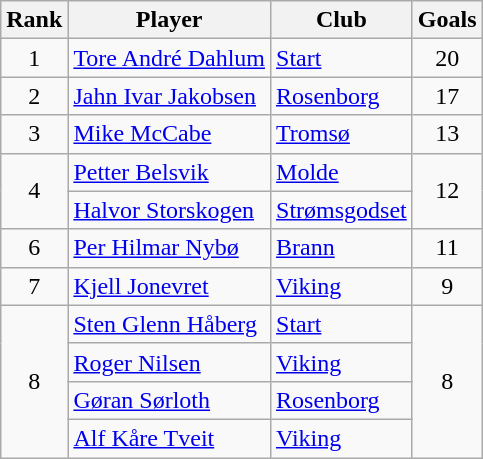<table class="wikitable" style="text-align:center">
<tr>
<th>Rank</th>
<th>Player</th>
<th>Club</th>
<th>Goals</th>
</tr>
<tr>
<td>1</td>
<td align="left"> <a href='#'>Tore André Dahlum</a></td>
<td align="left"><a href='#'>Start</a></td>
<td>20</td>
</tr>
<tr>
<td>2</td>
<td align="left"> <a href='#'>Jahn Ivar Jakobsen</a></td>
<td align="left"><a href='#'>Rosenborg</a></td>
<td>17</td>
</tr>
<tr>
<td>3</td>
<td align="left"> <a href='#'>Mike McCabe</a></td>
<td align="left"><a href='#'>Tromsø</a></td>
<td>13</td>
</tr>
<tr>
<td rowspan="2">4</td>
<td align="left"> <a href='#'>Petter Belsvik</a></td>
<td align="left"><a href='#'>Molde</a></td>
<td rowspan="2">12</td>
</tr>
<tr>
<td align="left"> <a href='#'>Halvor Storskogen</a></td>
<td align="left"><a href='#'>Strømsgodset</a></td>
</tr>
<tr>
<td>6</td>
<td align="left"> <a href='#'>Per Hilmar Nybø</a></td>
<td align="left"><a href='#'>Brann</a></td>
<td>11</td>
</tr>
<tr>
<td>7</td>
<td align="left"> <a href='#'>Kjell Jonevret</a></td>
<td align="left"><a href='#'>Viking</a></td>
<td>9</td>
</tr>
<tr>
<td rowspan="4">8</td>
<td align="left"> <a href='#'>Sten Glenn Håberg</a></td>
<td align="left"><a href='#'>Start</a></td>
<td rowspan="4">8</td>
</tr>
<tr>
<td align="left"> <a href='#'>Roger Nilsen</a></td>
<td align="left"><a href='#'>Viking</a></td>
</tr>
<tr>
<td align="left"> <a href='#'>Gøran Sørloth</a></td>
<td align="left"><a href='#'>Rosenborg</a></td>
</tr>
<tr>
<td align="left"> <a href='#'>Alf Kåre Tveit</a></td>
<td align="left"><a href='#'>Viking</a></td>
</tr>
</table>
